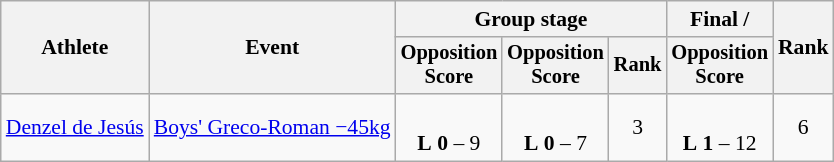<table class="wikitable" style="font-size:90%">
<tr>
<th rowspan=2>Athlete</th>
<th rowspan=2>Event</th>
<th colspan=3>Group stage</th>
<th>Final / </th>
<th rowspan=2>Rank</th>
</tr>
<tr style="font-size:95%">
<th>Opposition<br>Score</th>
<th>Opposition<br>Score</th>
<th>Rank</th>
<th>Opposition<br>Score</th>
</tr>
<tr align=center>
<td align=left><a href='#'>Denzel de Jesús</a></td>
<td align=left><a href='#'>Boys' Greco-Roman −45kg</a></td>
<td><br><strong>L</strong> <strong>0</strong> – 9 <sup></sup></td>
<td><br><strong>L</strong> <strong>0</strong> – 7 <sup></sup></td>
<td>3 </td>
<td><br><strong>L</strong> <strong>1</strong> – 12 <sup></sup></td>
<td>6</td>
</tr>
</table>
